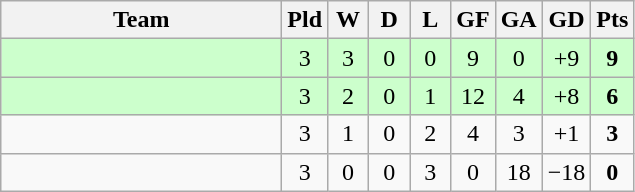<table class="wikitable" style="text-align:center;">
<tr>
<th width=180>Team</th>
<th width=20>Pld</th>
<th width=20>W</th>
<th width=20>D</th>
<th width=20>L</th>
<th width=20>GF</th>
<th width=20>GA</th>
<th width=21>GD</th>
<th width=20>Pts</th>
</tr>
<tr bgcolor="ccffcc">
<td align="left"></td>
<td>3</td>
<td>3</td>
<td>0</td>
<td>0</td>
<td>9</td>
<td>0</td>
<td>+9</td>
<td><strong>9</strong></td>
</tr>
<tr bgcolor="ccffcc">
<td align="left"></td>
<td>3</td>
<td>2</td>
<td>0</td>
<td>1</td>
<td>12</td>
<td>4</td>
<td>+8</td>
<td><strong>6</strong></td>
</tr>
<tr>
<td align="left"></td>
<td>3</td>
<td>1</td>
<td>0</td>
<td>2</td>
<td>4</td>
<td>3</td>
<td>+1</td>
<td><strong>3</strong></td>
</tr>
<tr>
<td align="left"></td>
<td>3</td>
<td>0</td>
<td>0</td>
<td>3</td>
<td>0</td>
<td>18</td>
<td>−18</td>
<td><strong>0</strong></td>
</tr>
</table>
